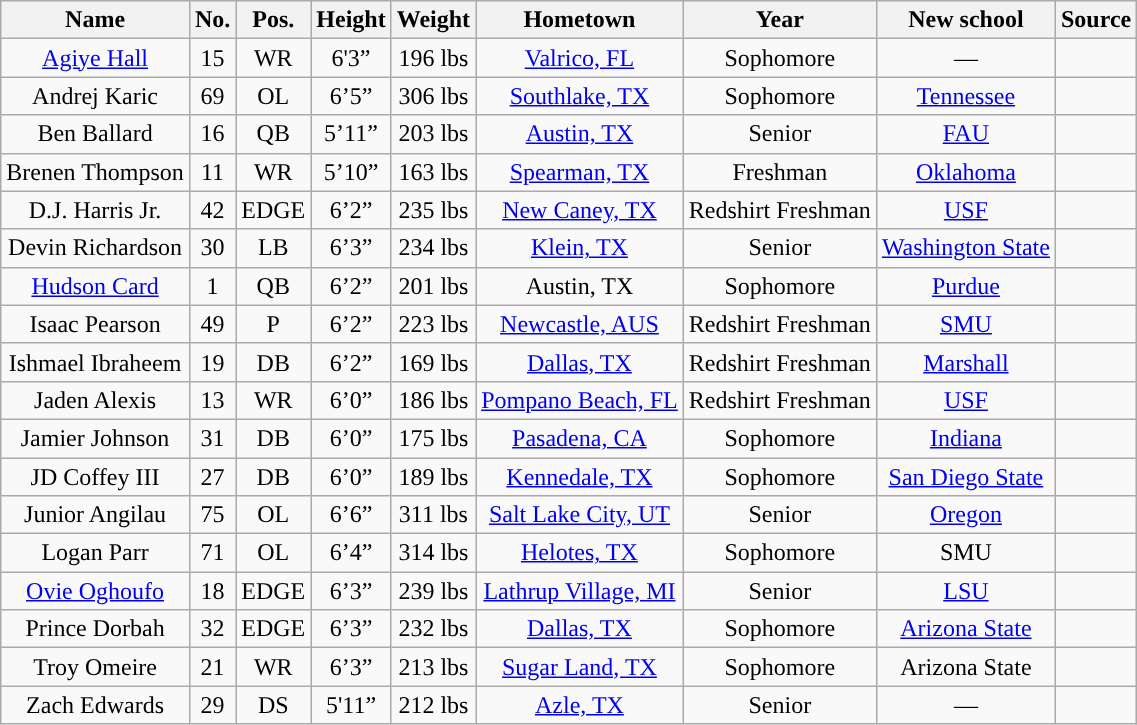<table class="wikitable sortable">
<tr>
<th style="text-align:center; ">Name</th>
<th style="text-align:center; ">No.</th>
<th style="text-align:center; ">Pos.</th>
<th style="text-align:center; ">Height</th>
<th style="text-align:center; ">Weight</th>
<th style="text-align:center; ">Hometown</th>
<th style="text-align:center; ">Year</th>
<th style="text-align:center; ">New school</th>
<th style="text-align:center; ">Source</th>
</tr>
<tr align="center">
<td><a href='#'>Agiye Hall</a></td>
<td>15</td>
<td>WR</td>
<td>6'3”</td>
<td>196 lbs</td>
<td><a href='#'>Valrico, FL</a></td>
<td>Sophomore</td>
<td>—</td>
<td></td>
</tr>
<tr align="center">
<td>Andrej Karic</td>
<td>69</td>
<td>OL</td>
<td>6’5”</td>
<td>306 lbs</td>
<td><a href='#'>Southlake, TX</a></td>
<td>Sophomore</td>
<td><a href='#'>Tennessee</a></td>
<td></td>
</tr>
<tr align="center">
<td>Ben Ballard</td>
<td>16</td>
<td>QB</td>
<td>5’11”</td>
<td>203 lbs</td>
<td><a href='#'>Austin, TX</a></td>
<td>Senior</td>
<td><a href='#'>FAU</a></td>
<td></td>
</tr>
<tr align="center">
<td>Brenen Thompson</td>
<td>11</td>
<td>WR</td>
<td>5’10”</td>
<td>163 lbs</td>
<td><a href='#'>Spearman, TX</a></td>
<td>Freshman</td>
<td><a href='#'>Oklahoma</a></td>
<td></td>
</tr>
<tr align="center">
<td>D.J. Harris Jr.</td>
<td>42</td>
<td>EDGE</td>
<td>6’2”</td>
<td>235 lbs</td>
<td><a href='#'>New Caney, TX</a></td>
<td>Redshirt Freshman</td>
<td><a href='#'>USF</a></td>
<td></td>
</tr>
<tr align="center">
<td>Devin Richardson</td>
<td>30</td>
<td>LB</td>
<td>6’3”</td>
<td>234 lbs</td>
<td><a href='#'>Klein, TX</a></td>
<td>Senior</td>
<td><a href='#'>Washington State</a></td>
<td></td>
</tr>
<tr align="center">
<td><a href='#'>Hudson Card</a></td>
<td>1</td>
<td>QB</td>
<td>6’2”</td>
<td>201 lbs</td>
<td>Austin, TX</td>
<td>Sophomore</td>
<td><a href='#'>Purdue</a></td>
<td></td>
</tr>
<tr align="center">
<td>Isaac Pearson</td>
<td>49</td>
<td>P</td>
<td>6’2”</td>
<td>223 lbs</td>
<td><a href='#'>Newcastle, AUS</a></td>
<td>Redshirt Freshman</td>
<td><a href='#'>SMU</a></td>
<td></td>
</tr>
<tr align="center">
<td>Ishmael Ibraheem</td>
<td>19</td>
<td>DB</td>
<td>6’2”</td>
<td>169 lbs</td>
<td><a href='#'>Dallas, TX</a></td>
<td>Redshirt Freshman</td>
<td><a href='#'>Marshall</a></td>
<td></td>
</tr>
<tr align="center">
<td>Jaden Alexis</td>
<td>13</td>
<td>WR</td>
<td>6’0”</td>
<td>186 lbs</td>
<td><a href='#'>Pompano Beach, FL</a></td>
<td>Redshirt Freshman</td>
<td><a href='#'>USF</a></td>
<td></td>
</tr>
<tr align="center">
<td>Jamier Johnson</td>
<td>31</td>
<td>DB</td>
<td>6’0”</td>
<td>175 lbs</td>
<td><a href='#'>Pasadena, CA</a></td>
<td>Sophomore</td>
<td><a href='#'>Indiana</a></td>
<td></td>
</tr>
<tr align="center">
<td>JD Coffey III</td>
<td>27</td>
<td>DB</td>
<td>6’0”</td>
<td>189 lbs</td>
<td><a href='#'>Kennedale, TX</a></td>
<td>Sophomore</td>
<td><a href='#'>San Diego State</a></td>
<td></td>
</tr>
<tr align="center">
<td>Junior Angilau</td>
<td>75</td>
<td>OL</td>
<td>6’6”</td>
<td>311 lbs</td>
<td><a href='#'>Salt Lake City, UT</a></td>
<td>Senior</td>
<td><a href='#'>Oregon</a></td>
<td></td>
</tr>
<tr align="center">
<td>Logan Parr</td>
<td>71</td>
<td>OL</td>
<td>6’4”</td>
<td>314 lbs</td>
<td><a href='#'>Helotes, TX</a></td>
<td>Sophomore</td>
<td>SMU</td>
<td></td>
</tr>
<tr align="center">
<td><a href='#'>Ovie Oghoufo</a></td>
<td>18</td>
<td>EDGE</td>
<td>6’3”</td>
<td>239 lbs</td>
<td><a href='#'>Lathrup Village, MI</a></td>
<td>Senior</td>
<td><a href='#'>LSU</a></td>
<td></td>
</tr>
<tr align="center">
<td>Prince Dorbah</td>
<td>32</td>
<td>EDGE</td>
<td>6’3”</td>
<td>232 lbs</td>
<td><a href='#'>Dallas, TX</a></td>
<td>Sophomore</td>
<td><a href='#'>Arizona State</a></td>
<td></td>
</tr>
<tr align="center">
<td>Troy Omeire</td>
<td>21</td>
<td>WR</td>
<td>6’3”</td>
<td>213 lbs</td>
<td><a href='#'>Sugar Land, TX</a></td>
<td>Sophomore</td>
<td>Arizona State</td>
<td></td>
</tr>
<tr align="center">
<td>Zach Edwards</td>
<td>29</td>
<td>DS</td>
<td>5'11”</td>
<td>212 lbs</td>
<td><a href='#'>Azle, TX</a></td>
<td>Senior</td>
<td>—</td>
<td></td>
</tr>
</table>
